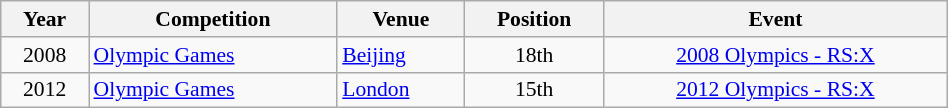<table class="wikitable" width=50% style="font-size:90%; text-align:center;">
<tr>
<th>Year</th>
<th>Competition</th>
<th>Venue</th>
<th>Position</th>
<th>Event</th>
</tr>
<tr>
<td rowspan=1>2008</td>
<td rowspan=1 align=left><a href='#'>Olympic Games</a></td>
<td rowspan=1 align=left> <a href='#'>Beijing</a></td>
<td>18th</td>
<td><a href='#'>2008 Olympics - RS:X</a></td>
</tr>
<tr>
<td rowspan=1>2012</td>
<td rowspan=1 align=left><a href='#'>Olympic Games</a></td>
<td rowspan=1 align=left> <a href='#'>London</a></td>
<td>15th</td>
<td><a href='#'>2012 Olympics - RS:X</a></td>
</tr>
</table>
